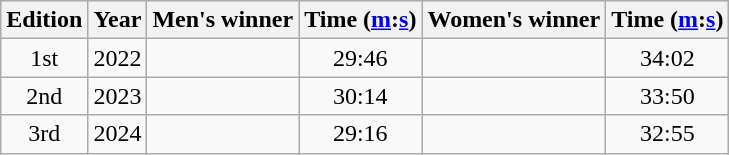<table class="wikitable sortable" style="text-align:center">
<tr>
<th>Edition</th>
<th>Year</th>
<th>Men's winner</th>
<th>Time (<a href='#'>m</a>:<a href='#'>s</a>)</th>
<th>Women's winner</th>
<th>Time (<a href='#'>m</a>:<a href='#'>s</a>)</th>
</tr>
<tr>
<td>1st</td>
<td>2022</td>
<td align="left"></td>
<td>29:46</td>
<td align="left"></td>
<td>34:02</td>
</tr>
<tr>
<td>2nd</td>
<td>2023</td>
<td align="left"></td>
<td>30:14</td>
<td align="left"></td>
<td>33:50</td>
</tr>
<tr>
<td>3rd</td>
<td>2024</td>
<td align="left"></td>
<td>29:16</td>
<td align="left"></td>
<td>32:55</td>
</tr>
</table>
